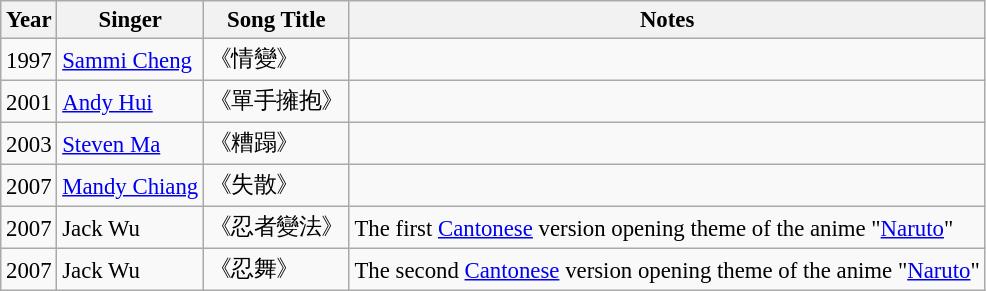<table class="wikitable" style="font-size: 95%;">
<tr>
<th>Year</th>
<th>Singer</th>
<th>Song Title</th>
<th>Notes</th>
</tr>
<tr>
<td>1997</td>
<td><a href='#'>Sammi Cheng</a></td>
<td>《情變》</td>
<td></td>
</tr>
<tr>
<td>2001</td>
<td><a href='#'>Andy Hui</a></td>
<td>《單手擁抱》</td>
<td></td>
</tr>
<tr>
<td>2003</td>
<td><a href='#'>Steven Ma</a></td>
<td>《糟蹋》</td>
<td></td>
</tr>
<tr>
<td>2007</td>
<td><a href='#'>Mandy Chiang</a></td>
<td>《失散》</td>
<td></td>
</tr>
<tr>
<td>2007</td>
<td>Jack Wu</td>
<td>《忍者變法》</td>
<td>The first <a href='#'>Cantonese</a> version opening theme of the anime "<a href='#'>Naruto</a>"</td>
</tr>
<tr>
<td>2007</td>
<td>Jack Wu</td>
<td>《忍舞》</td>
<td>The second <a href='#'>Cantonese</a> version opening theme of the anime "<a href='#'>Naruto</a>"</td>
</tr>
</table>
